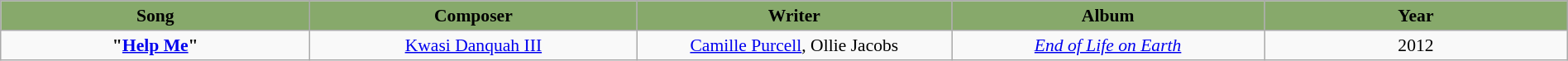<table class="wikitable" style="margin:0.5em auto; clear:both; font-size:.9em; text-align:center; width:100%">
<tr>
<th style="width:500px; background:#87a96b;"><span>Song</span></th>
<th style="width:500px; background:#87a96b;"><span>Composer</span></th>
<th style="width:500px; background:#87a96b;"><span>Writer</span></th>
<th style="width:500px; background:#87a96b;"><span>Album</span></th>
<th style="width:500px; background:#87a96b;"><span>Year</span></th>
</tr>
<tr>
<td><strong>"<a href='#'>Help Me</a>"</strong><br> <small></small></td>
<td><a href='#'>Kwasi Danquah III</a></td>
<td><a href='#'>Camille Purcell</a>, Ollie Jacobs</td>
<td><em><a href='#'>End of Life on Earth</a></em></td>
<td>2012</td>
</tr>
</table>
